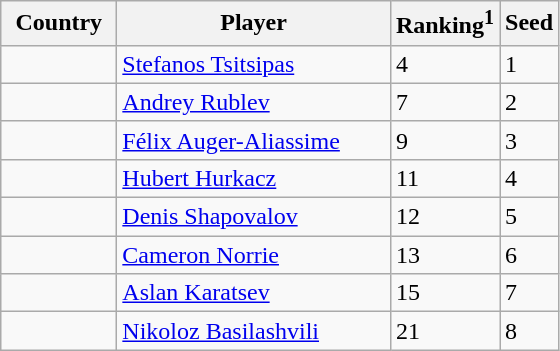<table class="sortable wikitable">
<tr>
<th width="70">Country</th>
<th width="175">Player</th>
<th>Ranking<sup>1</sup></th>
<th>Seed</th>
</tr>
<tr>
<td></td>
<td><a href='#'>Stefanos Tsitsipas</a></td>
<td>4</td>
<td>1</td>
</tr>
<tr>
<td></td>
<td><a href='#'>Andrey Rublev</a></td>
<td>7</td>
<td>2</td>
</tr>
<tr>
<td></td>
<td><a href='#'>Félix Auger-Aliassime</a></td>
<td>9</td>
<td>3</td>
</tr>
<tr>
<td></td>
<td><a href='#'>Hubert Hurkacz</a></td>
<td>11</td>
<td>4</td>
</tr>
<tr>
<td></td>
<td><a href='#'>Denis Shapovalov</a></td>
<td>12</td>
<td>5</td>
</tr>
<tr>
<td></td>
<td><a href='#'>Cameron Norrie</a></td>
<td>13</td>
<td>6</td>
</tr>
<tr>
<td></td>
<td><a href='#'>Aslan Karatsev</a></td>
<td>15</td>
<td>7</td>
</tr>
<tr>
<td></td>
<td><a href='#'>Nikoloz Basilashvili</a></td>
<td>21</td>
<td>8</td>
</tr>
</table>
